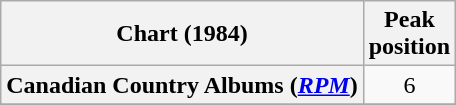<table class="wikitable sortable plainrowheaders" style="text-align:center">
<tr>
<th scope="col">Chart (1984)</th>
<th scope="col">Peak<br> position</th>
</tr>
<tr>
<th scope="row">Canadian Country Albums  (<em><a href='#'>RPM</a></em>)</th>
<td>6</td>
</tr>
<tr>
</tr>
<tr>
</tr>
</table>
